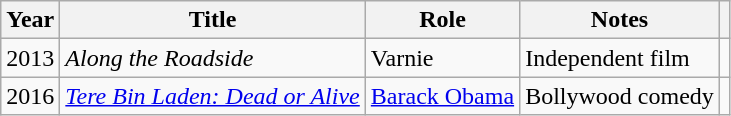<table class="wikitable sortable">
<tr>
<th>Year</th>
<th>Title</th>
<th>Role</th>
<th class="unsortable">Notes</th>
<th scope="col" class="unsortable"></th>
</tr>
<tr>
<td>2013</td>
<td><em>Along the Roadside</em></td>
<td>Varnie</td>
<td>Independent film</td>
<td></td>
</tr>
<tr>
<td>2016</td>
<td><em><a href='#'>Tere Bin Laden: Dead or Alive</a></em></td>
<td><a href='#'>Barack Obama</a></td>
<td>Bollywood comedy</td>
<td></td>
</tr>
</table>
